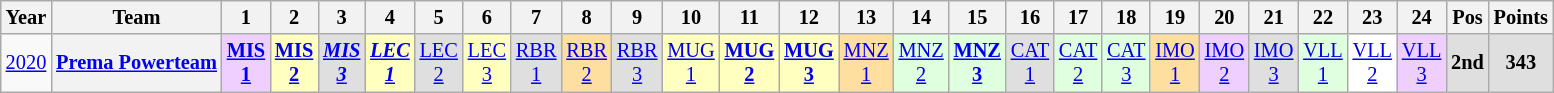<table class="wikitable" style="text-align:center; font-size:85%">
<tr>
<th>Year</th>
<th>Team</th>
<th>1</th>
<th>2</th>
<th>3</th>
<th>4</th>
<th>5</th>
<th>6</th>
<th>7</th>
<th>8</th>
<th>9</th>
<th>10</th>
<th>11</th>
<th>12</th>
<th>13</th>
<th>14</th>
<th>15</th>
<th>16</th>
<th>17</th>
<th>18</th>
<th>19</th>
<th>20</th>
<th>21</th>
<th>22</th>
<th>23</th>
<th>24</th>
<th>Pos</th>
<th>Points</th>
</tr>
<tr>
<td><a href='#'>2020</a></td>
<th nowrap><a href='#'>Prema Powerteam</a></th>
<td style="background:#EFCFFF;"><strong><a href='#'>MIS<br>1</a></strong><br></td>
<td style="background:#FFFFBF;"><strong><a href='#'>MIS<br>2</a></strong><br></td>
<td style="background:#DFDFDF;"><strong><em><a href='#'>MIS<br>3</a></em></strong><br></td>
<td style="background:#FFFFBF;"><strong><em><a href='#'>LEC<br>1</a></em></strong><br></td>
<td style="background:#DFDFDF;"><a href='#'>LEC<br>2</a><br></td>
<td style="background:#FFFFBF;"><a href='#'>LEC<br>3</a><br></td>
<td style="background:#DFDFDF;"><a href='#'>RBR<br>1</a><br></td>
<td style="background:#FFDF9F;"><a href='#'>RBR<br>2</a><br></td>
<td style="background:#DFDFDF;"><a href='#'>RBR<br>3</a><br></td>
<td style="background:#FFFFBF;"><a href='#'>MUG<br>1</a><br></td>
<td style="background:#FFFFBF;"><strong><a href='#'>MUG<br>2</a></strong><br></td>
<td style="background:#FFFFBF;"><strong><a href='#'>MUG<br>3</a></strong><br></td>
<td style="background:#FFDF9F;"><a href='#'>MNZ<br>1</a><br></td>
<td style="background:#DFFFDF;"><a href='#'>MNZ<br>2</a><br></td>
<td style="background:#DFFFDF;"><strong><a href='#'>MNZ<br>3</a></strong><br></td>
<td style="background:#DFDFDF;"><a href='#'>CAT<br>1</a><br></td>
<td style="background:#DFFFDF;"><a href='#'>CAT<br>2</a><br></td>
<td style="background:#DFFFDF;"><a href='#'>CAT<br>3</a><br></td>
<td style="background:#FFDF9F;"><a href='#'>IMO<br>1</a><br></td>
<td style="background:#EFCFFF;"><a href='#'>IMO<br>2</a><br></td>
<td style="background:#DFDFDF;"><a href='#'>IMO<br>3</a><br></td>
<td style="background:#DFFFDF;"><a href='#'>VLL<br>1</a><br></td>
<td style="background:#FFFFFF;"><a href='#'>VLL<br>2</a><br></td>
<td style="background:#EFCFFF;"><a href='#'>VLL<br>3</a><br></td>
<th style="background:#DFDFDF;">2nd</th>
<th style="background:#DFDFDF;">343</th>
</tr>
</table>
